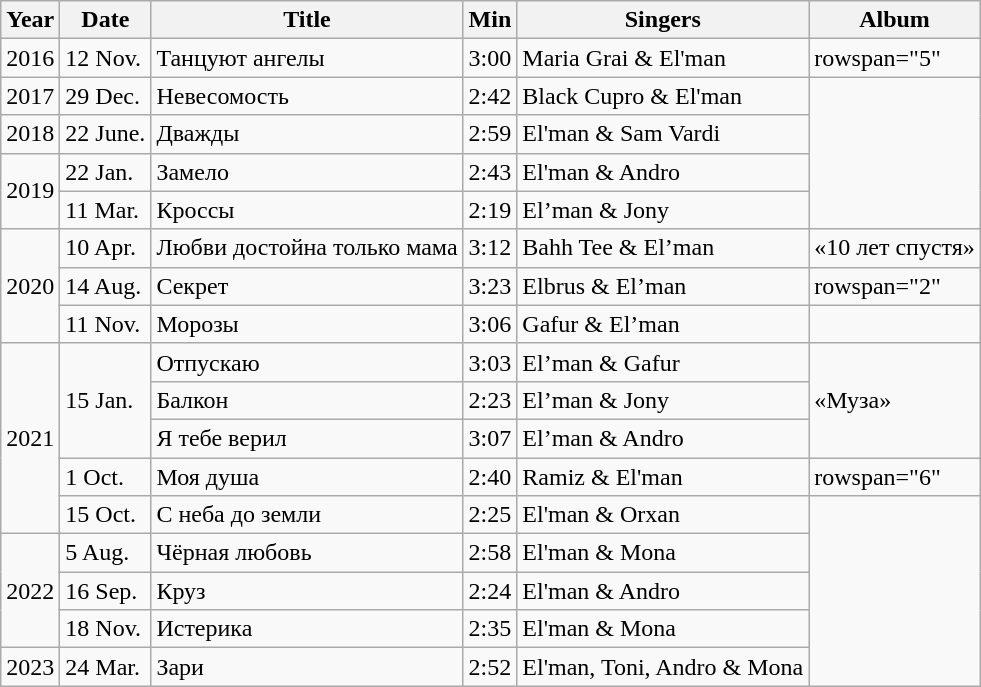<table class="wikitable">
<tr>
<th>Year</th>
<th>Date</th>
<th>Title</th>
<th>Min</th>
<th>Singers</th>
<th>Album</th>
</tr>
<tr>
<td>2016</td>
<td>12 Nov.</td>
<td>Танцуют ангелы</td>
<td>3:00</td>
<td>Maria Grai & El'man</td>
<td>rowspan="5" </td>
</tr>
<tr>
<td>2017</td>
<td>29 Dec.</td>
<td>Невесомость</td>
<td>2:42</td>
<td>Black Cupro & El'man</td>
</tr>
<tr>
<td>2018</td>
<td>22 June.</td>
<td>Дважды</td>
<td>2:59</td>
<td>El'man & Sam Vardi</td>
</tr>
<tr>
<td rowspan="2">2019</td>
<td>22 Jan.</td>
<td>Замело</td>
<td>2:43</td>
<td>El'man & Andro</td>
</tr>
<tr>
<td>11 Mar.</td>
<td>Кроссы</td>
<td>2:19</td>
<td>El’man & Jony</td>
</tr>
<tr>
<td rowspan="3">2020</td>
<td>10 Apr.</td>
<td>Любви достойна только мама</td>
<td>3:12</td>
<td>Bahh Tee & El’man</td>
<td>«10 лет спустя»</td>
</tr>
<tr>
<td>14 Aug.</td>
<td>Секрет</td>
<td>3:23</td>
<td>Elbrus & El’man</td>
<td>rowspan="2" </td>
</tr>
<tr>
<td>11 Nov.</td>
<td>Морозы</td>
<td>3:06</td>
<td>Gafur & El’man</td>
</tr>
<tr>
<td rowspan="5">2021</td>
<td rowspan="3">15 Jan.</td>
<td>Отпускаю</td>
<td>3:03</td>
<td>El’man & Gafur</td>
<td rowspan="3">«Муза»</td>
</tr>
<tr>
<td>Балкон</td>
<td>2:23</td>
<td>El’man & Jony</td>
</tr>
<tr>
<td>Я тебе верил</td>
<td>3:07</td>
<td>El’man & Andro</td>
</tr>
<tr>
<td>1 Oct.</td>
<td>Моя душа</td>
<td>2:40</td>
<td>Ramiz & El'man</td>
<td>rowspan="6" </td>
</tr>
<tr>
<td>15 Oct.</td>
<td>С неба до земли</td>
<td>2:25</td>
<td>El'man & Orxan</td>
</tr>
<tr>
<td rowspan="3">2022</td>
<td>5 Aug.</td>
<td>Чёрная любовь</td>
<td>2:58</td>
<td>El'man & Mona</td>
</tr>
<tr>
<td>16 Sep.</td>
<td>Круз</td>
<td>2:24</td>
<td>El'man & Andro</td>
</tr>
<tr>
<td>18 Nov.</td>
<td>Истерика</td>
<td>2:35</td>
<td>El'man & Mona</td>
</tr>
<tr>
<td>2023</td>
<td>24 Mar.</td>
<td>Зари</td>
<td>2:52</td>
<td>El'man, Toni, Andro & Mona</td>
</tr>
</table>
